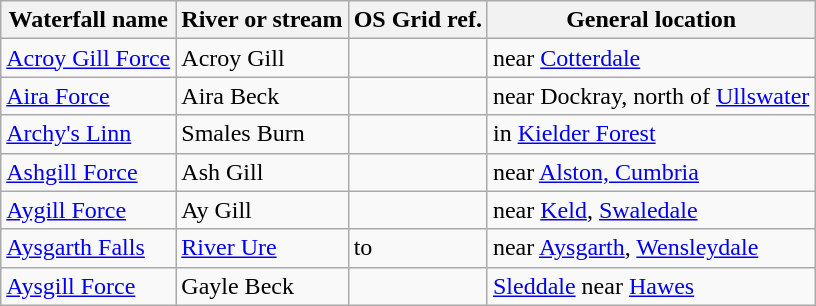<table class="wikitable">
<tr>
<th>Waterfall name</th>
<th>River or stream</th>
<th>OS Grid ref.</th>
<th>General location</th>
</tr>
<tr>
<td><a href='#'>Acroy Gill Force</a></td>
<td>Acroy Gill</td>
<td></td>
<td>near <a href='#'>Cotterdale</a></td>
</tr>
<tr>
<td><a href='#'>Aira Force</a></td>
<td>Aira Beck</td>
<td></td>
<td>near Dockray, north of <a href='#'>Ullswater</a></td>
</tr>
<tr>
<td><a href='#'>Archy's Linn</a></td>
<td>Smales Burn</td>
<td></td>
<td>in <a href='#'>Kielder Forest</a></td>
</tr>
<tr>
<td><a href='#'>Ashgill Force</a></td>
<td>Ash Gill</td>
<td></td>
<td>near <a href='#'>Alston, Cumbria</a></td>
</tr>
<tr>
<td><a href='#'>Aygill Force</a></td>
<td>Ay Gill</td>
<td></td>
<td>near <a href='#'>Keld</a>, <a href='#'>Swaledale</a></td>
</tr>
<tr>
<td><a href='#'>Aysgarth Falls</a></td>
<td><a href='#'>River Ure</a></td>
<td> to </td>
<td>near <a href='#'>Aysgarth</a>, <a href='#'>Wensleydale</a></td>
</tr>
<tr>
<td><a href='#'>Aysgill Force</a></td>
<td>Gayle Beck</td>
<td></td>
<td><a href='#'>Sleddale</a> near <a href='#'>Hawes</a></td>
</tr>
</table>
